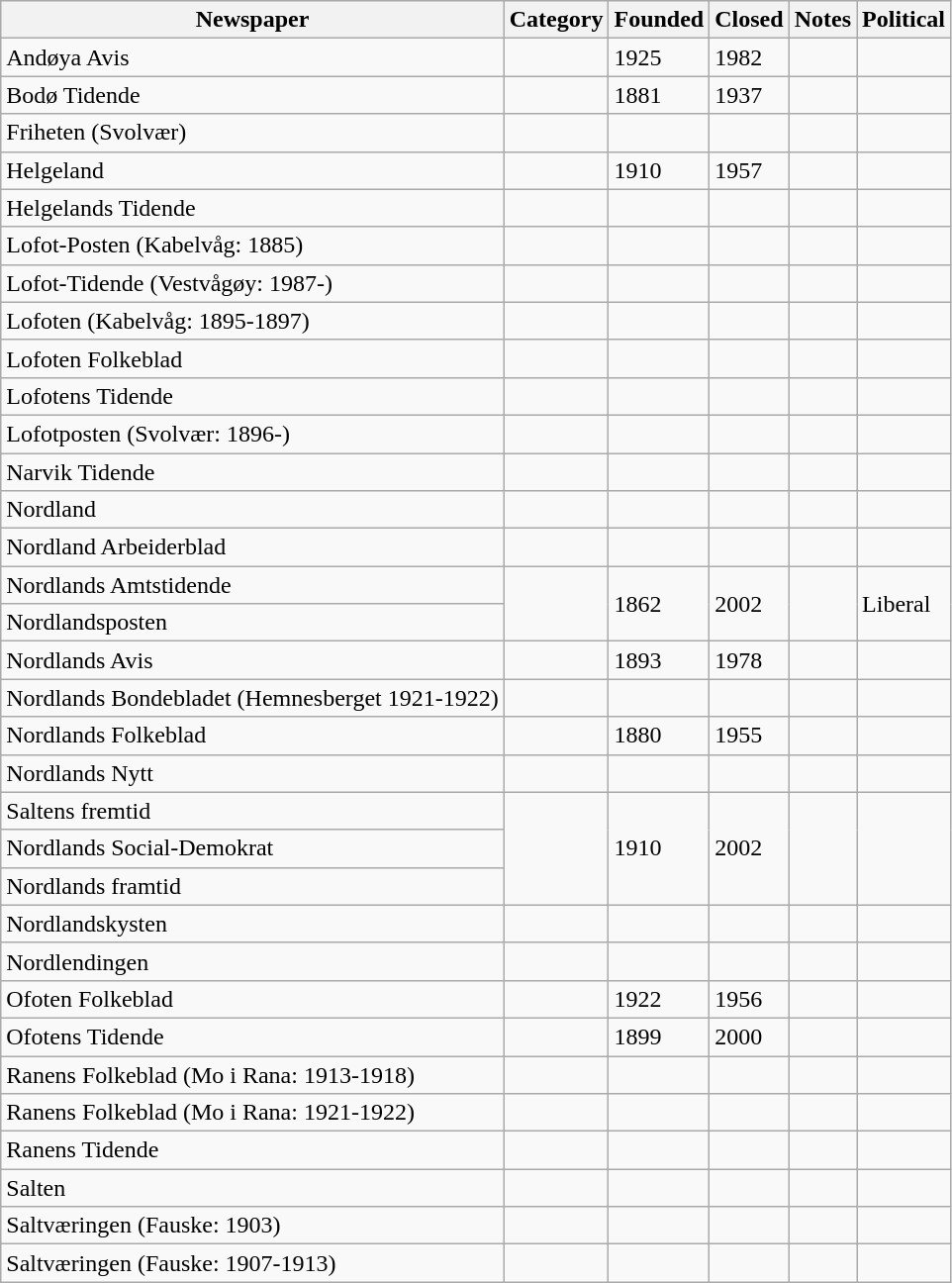<table class="wikitable sortable">
<tr>
<th>Newspaper</th>
<th>Category</th>
<th>Founded</th>
<th>Closed</th>
<th class="unsortable">Notes</th>
<th>Political</th>
</tr>
<tr>
<td>Andøya Avis</td>
<td></td>
<td>1925</td>
<td>1982</td>
<td></td>
<td></td>
</tr>
<tr>
<td>Bodø Tidende</td>
<td></td>
<td>1881</td>
<td>1937</td>
<td></td>
<td></td>
</tr>
<tr>
<td>Friheten (Svolvær)</td>
<td></td>
<td></td>
<td></td>
<td></td>
<td></td>
</tr>
<tr>
<td>Helgeland</td>
<td></td>
<td>1910</td>
<td>1957</td>
<td></td>
<td></td>
</tr>
<tr>
<td>Helgelands Tidende</td>
<td></td>
<td></td>
<td></td>
<td></td>
<td></td>
</tr>
<tr>
<td>Lofot-Posten (Kabelvåg: 1885)</td>
<td></td>
<td></td>
<td></td>
<td></td>
<td></td>
</tr>
<tr>
<td>Lofot-Tidende (Vestvågøy: 1987-)</td>
<td></td>
<td></td>
<td></td>
<td></td>
<td></td>
</tr>
<tr>
<td>Lofoten (Kabelvåg: 1895-1897)</td>
<td></td>
<td></td>
<td></td>
<td></td>
<td></td>
</tr>
<tr>
<td>Lofoten Folkeblad</td>
<td></td>
<td></td>
<td></td>
<td></td>
<td></td>
</tr>
<tr>
<td>Lofotens Tidende</td>
<td></td>
<td></td>
<td></td>
<td></td>
<td></td>
</tr>
<tr>
<td>Lofotposten (Svolvær: 1896-)</td>
<td></td>
<td></td>
<td></td>
<td></td>
<td></td>
</tr>
<tr>
<td>Narvik Tidende</td>
<td></td>
<td></td>
<td></td>
<td></td>
<td></td>
</tr>
<tr>
<td>Nordland</td>
<td></td>
<td></td>
<td></td>
<td></td>
<td></td>
</tr>
<tr>
<td>Nordland Arbeiderblad</td>
<td></td>
<td></td>
<td></td>
<td></td>
<td></td>
</tr>
<tr>
<td>Nordlands Amtstidende</td>
<td rowspan="2"></td>
<td rowspan="2">1862</td>
<td rowspan="2">2002</td>
<td rowspan="2"></td>
<td rowspan="2">Liberal</td>
</tr>
<tr>
<td>Nordlandsposten</td>
</tr>
<tr>
<td>Nordlands Avis</td>
<td></td>
<td>1893</td>
<td>1978</td>
<td></td>
<td></td>
</tr>
<tr>
<td>Nordlands Bondebladet (Hemnesberget 1921-1922)</td>
<td></td>
<td></td>
<td></td>
<td></td>
<td></td>
</tr>
<tr>
<td>Nordlands Folkeblad</td>
<td></td>
<td>1880</td>
<td>1955</td>
<td></td>
<td></td>
</tr>
<tr>
<td>Nordlands Nytt</td>
<td></td>
<td></td>
<td></td>
<td></td>
<td></td>
</tr>
<tr>
<td>Saltens fremtid</td>
<td rowspan="3"></td>
<td rowspan="3">1910</td>
<td rowspan="3">2002</td>
<td rowspan="3"></td>
<td rowspan="3"></td>
</tr>
<tr>
<td>Nordlands Social-Demokrat</td>
</tr>
<tr>
<td>Nordlands framtid</td>
</tr>
<tr>
<td>Nordlandskysten</td>
<td></td>
<td></td>
<td></td>
<td></td>
<td></td>
</tr>
<tr>
<td>Nordlendingen</td>
<td></td>
<td></td>
<td></td>
<td></td>
<td></td>
</tr>
<tr>
<td>Ofoten Folkeblad</td>
<td></td>
<td>1922</td>
<td>1956</td>
<td></td>
<td></td>
</tr>
<tr>
<td>Ofotens Tidende</td>
<td></td>
<td>1899</td>
<td>2000</td>
<td></td>
<td></td>
</tr>
<tr>
<td>Ranens Folkeblad (Mo i Rana: 1913-1918)</td>
<td></td>
<td></td>
<td></td>
<td></td>
<td></td>
</tr>
<tr>
<td>Ranens Folkeblad (Mo i Rana: 1921-1922)</td>
<td></td>
<td></td>
<td></td>
<td></td>
<td></td>
</tr>
<tr>
<td>Ranens Tidende</td>
<td></td>
<td></td>
<td></td>
<td></td>
<td></td>
</tr>
<tr>
<td>Salten</td>
<td></td>
<td></td>
<td></td>
<td></td>
<td></td>
</tr>
<tr>
<td>Saltværingen (Fauske: 1903)</td>
<td></td>
<td></td>
<td></td>
<td></td>
<td></td>
</tr>
<tr>
<td>Saltværingen (Fauske: 1907-1913)</td>
<td></td>
<td></td>
<td></td>
<td></td>
<td></td>
</tr>
</table>
